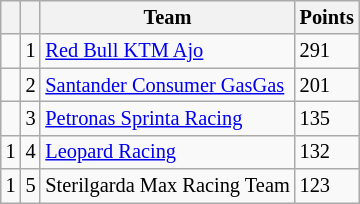<table class="wikitable" style="font-size: 85%;">
<tr>
<th></th>
<th></th>
<th>Team</th>
<th>Points</th>
</tr>
<tr>
<td></td>
<td align=center>1</td>
<td> <a href='#'>Red Bull KTM Ajo</a></td>
<td align=left>291</td>
</tr>
<tr>
<td></td>
<td align=center>2</td>
<td> <a href='#'>Santander Consumer GasGas</a></td>
<td align=left>201</td>
</tr>
<tr>
<td></td>
<td align=center>3</td>
<td> <a href='#'>Petronas Sprinta Racing</a></td>
<td align=left>135</td>
</tr>
<tr>
<td> 1</td>
<td align=center>4</td>
<td> <a href='#'>Leopard Racing</a></td>
<td align=left>132</td>
</tr>
<tr>
<td> 1</td>
<td align=center>5</td>
<td> Sterilgarda Max Racing Team</td>
<td align=left>123</td>
</tr>
</table>
